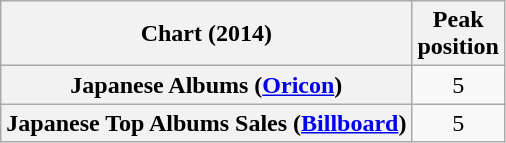<table class="wikitable plainrowheaders" style="text-align:center">
<tr>
<th scope="col">Chart (2014)</th>
<th scope="col">Peak<br> position</th>
</tr>
<tr>
<th scope="row">Japanese Albums (<a href='#'>Oricon</a>)</th>
<td>5</td>
</tr>
<tr>
<th scope="row">Japanese Top Albums Sales (<a href='#'>Billboard</a>)</th>
<td>5</td>
</tr>
</table>
